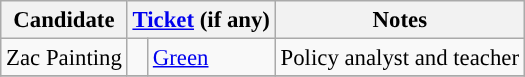<table class="wikitable" style="font-size: 95%">
<tr>
<th>Candidate</th>
<th colspan="2"><a href='#'>Ticket</a> (if any)</th>
<th>Notes</th>
</tr>
<tr>
<td>Zac Painting</td>
<td style="background-color:"></td>
<td><a href='#'>Green</a></td>
<td>Policy analyst and teacher</td>
</tr>
<tr>
</tr>
</table>
